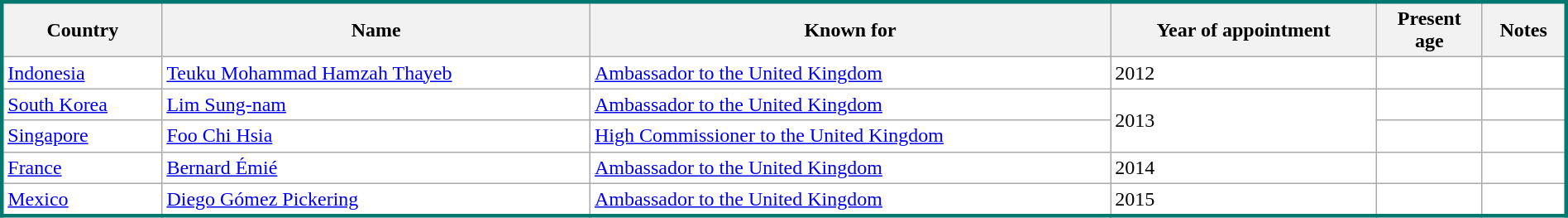<table class="wikitable" style="width:100%; background:white; border:#01796f solid;">
<tr>
<th>Country</th>
<th>Name</th>
<th>Known for</th>
<th><strong>Year of appointment</strong></th>
<th><strong>Present</strong><br><strong>age</strong></th>
<th>Notes</th>
</tr>
<tr>
<td><a href='#'>Indonesia</a></td>
<td><a href='#'>Teuku Mohammad Hamzah Thayeb</a> </td>
<td><a href='#'>Ambassador to the United Kingdom</a></td>
<td>2012</td>
<td></td>
<td></td>
</tr>
<tr>
<td><a href='#'>South Korea</a></td>
<td><a href='#'>Lim Sung-nam</a> </td>
<td><a href='#'>Ambassador to the United Kingdom</a></td>
<td rowspan="2">2013</td>
<td></td>
<td></td>
</tr>
<tr>
<td><a href='#'>Singapore</a></td>
<td><a href='#'>Foo Chi Hsia</a> </td>
<td><a href='#'>High Commissioner to the United Kingdom</a></td>
<td></td>
<td></td>
</tr>
<tr>
<td><a href='#'>France</a></td>
<td><a href='#'>Bernard Émié</a> </td>
<td><a href='#'>Ambassador to the United Kingdom</a></td>
<td>2014</td>
<td></td>
<td></td>
</tr>
<tr>
<td><a href='#'>Mexico</a></td>
<td><a href='#'>Diego Gómez Pickering</a> </td>
<td><a href='#'>Ambassador to the United Kingdom</a></td>
<td>2015</td>
<td></td>
<td></td>
</tr>
</table>
